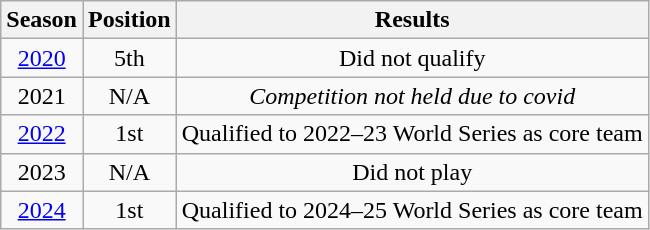<table class="wikitable sortable" style="text-align: center;">
<tr>
<th>Season</th>
<th>Position</th>
<th>Results</th>
</tr>
<tr>
<td><a href='#'>2020</a></td>
<td>5th</td>
<td>Did not qualify</td>
</tr>
<tr>
<td>2021</td>
<td>N/A</td>
<td><em>Competition not held due to covid</em></td>
</tr>
<tr>
<td><a href='#'>2022</a></td>
<td>1st</td>
<td>Qualified to 2022–23 World Series as core team</td>
</tr>
<tr>
<td>2023</td>
<td>N/A</td>
<td>Did not play</td>
</tr>
<tr>
<td><a href='#'>2024</a></td>
<td>1st</td>
<td>Qualified to 2024–25 World Series as core team</td>
</tr>
</table>
